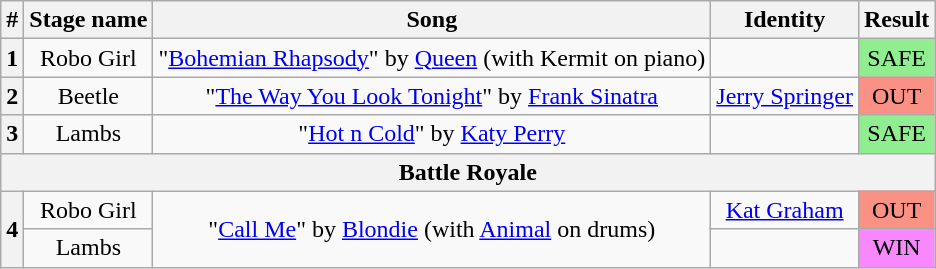<table class="wikitable plainrowheaders" style="text-align: center;">
<tr>
<th>#</th>
<th>Stage name</th>
<th>Song</th>
<th>Identity</th>
<th>Result</th>
</tr>
<tr>
<th>1</th>
<td>Robo Girl</td>
<td>"<a href='#'>Bohemian Rhapsody</a>" by <a href='#'>Queen</a> (with Kermit on piano)</td>
<td></td>
<td bgcolor=lightgreen>SAFE</td>
</tr>
<tr>
<th>2</th>
<td>Beetle</td>
<td>"<a href='#'>The Way You Look Tonight</a>" by <a href='#'>Frank Sinatra</a></td>
<td><a href='#'>Jerry Springer</a></td>
<td bgcolor=#F99185>OUT</td>
</tr>
<tr>
<th>3</th>
<td>Lambs</td>
<td>"<a href='#'>Hot n Cold</a>" by <a href='#'>Katy Perry</a></td>
<td></td>
<td bgcolor=lightgreen>SAFE</td>
</tr>
<tr>
<th colspan=5>Battle Royale</th>
</tr>
<tr>
<th rowspan=2>4</th>
<td>Robo Girl</td>
<td rowspan=2>"<a href='#'>Call Me</a>" by <a href='#'>Blondie</a> (with <a href='#'>Animal</a> on drums)</td>
<td><a href='#'>Kat Graham</a></td>
<td bgcolor=#F99185>OUT</td>
</tr>
<tr>
<td>Lambs</td>
<td></td>
<td rowspan=3 bgcolor="#F888FD">WIN</td>
</tr>
</table>
